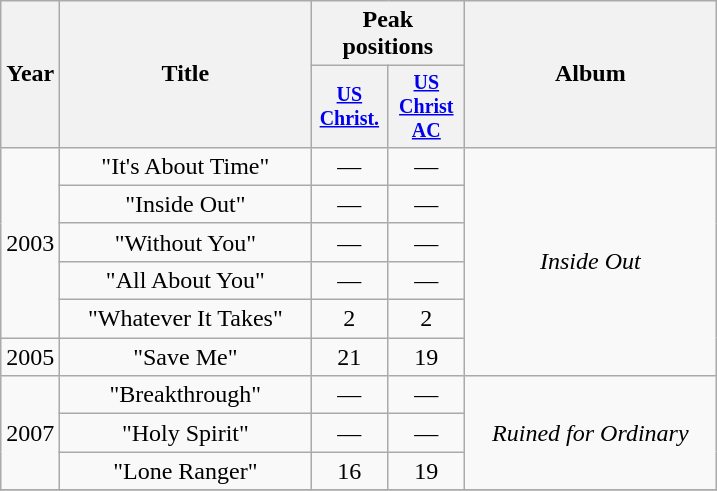<table class="wikitable" style="text-align:center;">
<tr>
<th scope="col" rowspan="2" style="width:1em;">Year</th>
<th scope="col" rowspan="2" style="width:10em;">Title</th>
<th scope="col" colspan="2">Peak positions</th>
<th scope="col" rowspan="2" style="width:10em;">Album</th>
</tr>
<tr style="font-size:smaller;">
<th width="45"><a href='#'>US Christ.</a><br></th>
<th width="45"><a href='#'>US Christ<br> AC</a><br></th>
</tr>
<tr>
<td rowspan="5">2003</td>
<td>"It's About Time"</td>
<td align="center">—</td>
<td align="center">—</td>
<td rowspan="6"><em>Inside Out</em></td>
</tr>
<tr>
<td>"Inside Out"</td>
<td align="center">—</td>
<td align="center">—</td>
</tr>
<tr>
<td>"Without You"</td>
<td align="center">—</td>
<td align="center">—</td>
</tr>
<tr>
<td>"All About You"</td>
<td align="center">—</td>
<td align="center">—</td>
</tr>
<tr>
<td>"Whatever It Takes"</td>
<td align="center">2</td>
<td align="center">2</td>
</tr>
<tr>
<td rowspan="1">2005</td>
<td>"Save Me"</td>
<td align="center">21</td>
<td align="center">19</td>
</tr>
<tr>
<td rowspan="3">2007</td>
<td>"Breakthrough"</td>
<td align="center">—</td>
<td align="center">—</td>
<td rowspan="3"><em>Ruined for Ordinary</em></td>
</tr>
<tr>
<td>"Holy Spirit"</td>
<td align="center">—</td>
<td align="center">—</td>
</tr>
<tr>
<td>"Lone Ranger"</td>
<td align="center">16</td>
<td align="center">19</td>
</tr>
<tr>
</tr>
</table>
